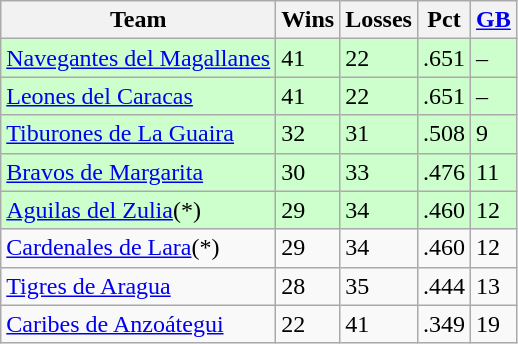<table class="wikitable">
<tr>
<th>Team</th>
<th>Wins</th>
<th>Losses</th>
<th>Pct</th>
<th><a href='#'>GB</a></th>
</tr>
<tr style="background:#ccffcc;">
<td><a href='#'>Navegantes del Magallanes</a></td>
<td>41</td>
<td>22</td>
<td>.651</td>
<td>–</td>
</tr>
<tr style="background:#ccffcc;">
<td><a href='#'>Leones del Caracas</a></td>
<td>41</td>
<td>22</td>
<td>.651</td>
<td>–</td>
</tr>
<tr style="background:#ccffcc;">
<td><a href='#'>Tiburones de La Guaira</a></td>
<td>32</td>
<td>31</td>
<td>.508</td>
<td>9</td>
</tr>
<tr style="background:#ccffcc;">
<td><a href='#'>Bravos de Margarita</a></td>
<td>30</td>
<td>33</td>
<td>.476</td>
<td>11</td>
</tr>
<tr style="background:#ccffcc;">
<td><a href='#'>Aguilas del Zulia</a>(*)</td>
<td>29</td>
<td>34</td>
<td>.460</td>
<td>12</td>
</tr>
<tr>
<td><a href='#'>Cardenales de Lara</a>(*)</td>
<td>29</td>
<td>34</td>
<td>.460</td>
<td>12</td>
</tr>
<tr>
<td><a href='#'>Tigres de Aragua</a></td>
<td>28</td>
<td>35</td>
<td>.444</td>
<td>13</td>
</tr>
<tr>
<td><a href='#'>Caribes de Anzoátegui</a></td>
<td>22</td>
<td>41</td>
<td>.349</td>
<td>19</td>
</tr>
</table>
